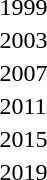<table>
<tr>
<td>1999</td>
<td></td>
<td></td>
<td></td>
</tr>
<tr>
<td>2003</td>
<td></td>
<td></td>
<td></td>
</tr>
<tr>
<td>2007</td>
<td></td>
<td></td>
<td></td>
</tr>
<tr>
<td>2011<br></td>
<td></td>
<td></td>
<td></td>
</tr>
<tr>
<td>2015<br></td>
<td></td>
<td></td>
<td></td>
</tr>
<tr>
<td>2019<br></td>
<td></td>
<td></td>
<td></td>
</tr>
</table>
